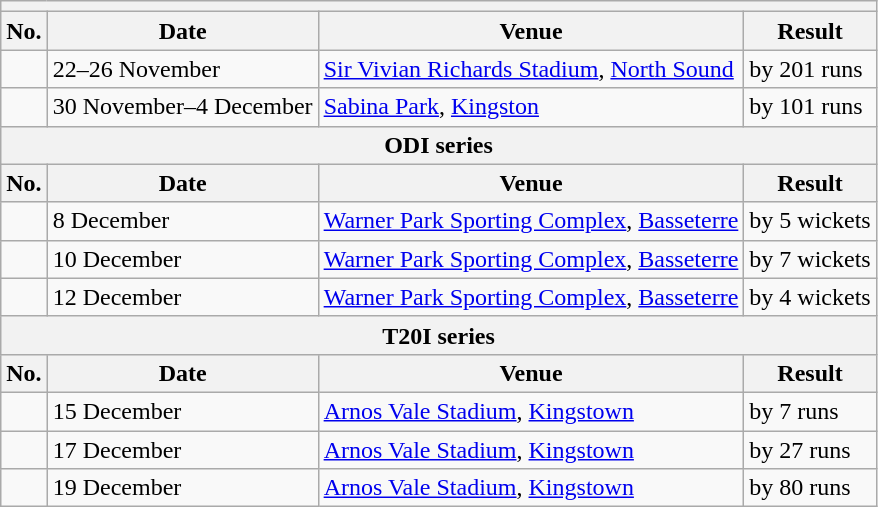<table class="wikitable">
<tr>
<th colspan="4"></th>
</tr>
<tr>
<th>No.</th>
<th>Date</th>
<th>Venue</th>
<th>Result</th>
</tr>
<tr>
<td></td>
<td>22–26 November</td>
<td><a href='#'>Sir Vivian Richards Stadium</a>, <a href='#'>North Sound</a></td>
<td> by 201 runs</td>
</tr>
<tr>
<td></td>
<td>30 November–4 December</td>
<td><a href='#'>Sabina Park</a>, <a href='#'>Kingston</a></td>
<td> by 101 runs</td>
</tr>
<tr>
<th colspan="4">ODI series</th>
</tr>
<tr>
<th>No.</th>
<th>Date</th>
<th>Venue</th>
<th>Result</th>
</tr>
<tr>
<td></td>
<td>8 December</td>
<td><a href='#'>Warner Park Sporting Complex</a>, <a href='#'>Basseterre</a></td>
<td> by 5 wickets</td>
</tr>
<tr>
<td></td>
<td>10 December</td>
<td><a href='#'>Warner Park Sporting Complex</a>, <a href='#'>Basseterre</a></td>
<td> by 7 wickets</td>
</tr>
<tr>
<td></td>
<td>12 December</td>
<td><a href='#'>Warner Park Sporting Complex</a>, <a href='#'>Basseterre</a></td>
<td> by 4 wickets</td>
</tr>
<tr>
<th colspan="4">T20I series</th>
</tr>
<tr>
<th>No.</th>
<th>Date</th>
<th>Venue</th>
<th>Result</th>
</tr>
<tr>
<td></td>
<td>15 December</td>
<td><a href='#'>Arnos Vale Stadium</a>, <a href='#'>Kingstown</a></td>
<td> by 7 runs</td>
</tr>
<tr>
<td></td>
<td>17 December</td>
<td><a href='#'>Arnos Vale Stadium</a>, <a href='#'>Kingstown</a></td>
<td> by 27 runs</td>
</tr>
<tr>
<td></td>
<td>19 December</td>
<td><a href='#'>Arnos Vale Stadium</a>, <a href='#'>Kingstown</a></td>
<td> by 80 runs</td>
</tr>
</table>
